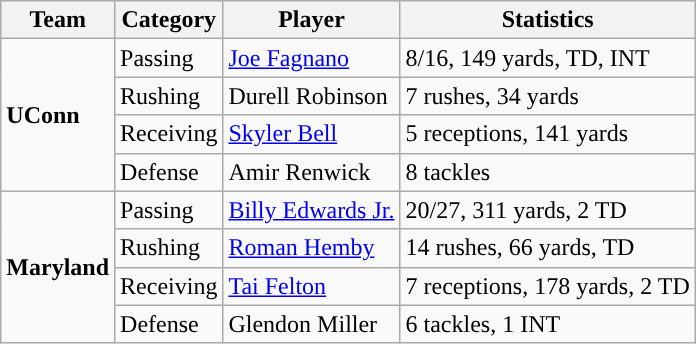<table class="wikitable" style="float: right;">
<tr>
<th>Team</th>
<th>Category</th>
<th>Player</th>
<th>Statistics</th>
</tr>
<tr>
<td rowspan=4><strong>UConn</strong></td>
<td>Passing</td>
<td><a href='#'>Joe Fagnano</a></td>
<td>8/16, 149 yards, TD, INT</td>
</tr>
<tr>
<td>Rushing</td>
<td>Durell Robinson</td>
<td>7 rushes, 34 yards</td>
</tr>
<tr>
<td>Receiving</td>
<td><a href='#'>Skyler Bell</a></td>
<td>5 receptions, 141 yards</td>
</tr>
<tr>
<td>Defense</td>
<td>Amir Renwick</td>
<td>8 tackles</td>
</tr>
<tr>
<td rowspan=4><strong>Maryland</strong></td>
<td>Passing</td>
<td><a href='#'>Billy Edwards Jr.</a></td>
<td>20/27, 311 yards, 2 TD</td>
</tr>
<tr>
<td>Rushing</td>
<td><a href='#'>Roman Hemby</a></td>
<td>14 rushes, 66 yards, TD</td>
</tr>
<tr>
<td>Receiving</td>
<td><a href='#'>Tai Felton</a></td>
<td>7 receptions, 178 yards, 2 TD</td>
</tr>
<tr>
<td>Defense</td>
<td>Glendon Miller</td>
<td>6 tackles, 1 INT</td>
</tr>
</table>
